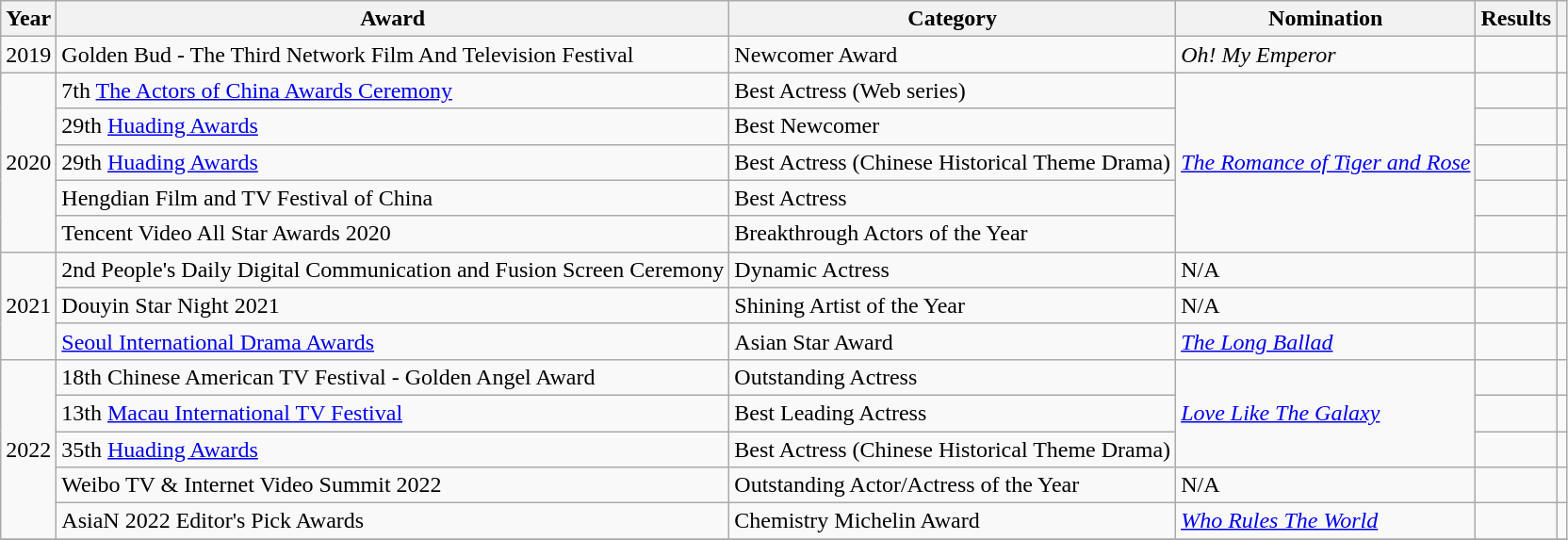<table class="wikitable sortable">
<tr>
<th>Year</th>
<th>Award</th>
<th>Category</th>
<th>Nomination</th>
<th>Results</th>
<th class="unsortable"></th>
</tr>
<tr>
<td>2019</td>
<td>Golden Bud - The Third Network Film And Television Festival</td>
<td>Newcomer Award</td>
<td><em>Oh! My Emperor</em></td>
<td></td>
<td></td>
</tr>
<tr>
<td rowspan="5">2020</td>
<td>7th <a href='#'>The Actors of China Awards Ceremony</a></td>
<td>Best Actress (Web series)</td>
<td rowspan="5"><em><a href='#'>The Romance of Tiger and Rose</a></em></td>
<td></td>
<td></td>
</tr>
<tr>
<td>29th <a href='#'>Huading Awards</a></td>
<td>Best Newcomer</td>
<td></td>
<td></td>
</tr>
<tr>
<td>29th <a href='#'>Huading Awards</a></td>
<td>Best Actress (Chinese Historical Theme Drama)</td>
<td></td>
<td></td>
</tr>
<tr>
<td>Hengdian Film and TV Festival of China</td>
<td>Best Actress</td>
<td></td>
<td></td>
</tr>
<tr>
<td>Tencent Video All Star Awards 2020</td>
<td>Breakthrough Actors of the Year</td>
<td></td>
<td></td>
</tr>
<tr>
<td rowspan="3">2021</td>
<td>2nd People's Daily Digital Communication and Fusion Screen Ceremony</td>
<td>Dynamic Actress</td>
<td>N/A</td>
<td></td>
<td></td>
</tr>
<tr>
<td>Douyin Star Night 2021</td>
<td>Shining Artist of the Year</td>
<td>N/A</td>
<td></td>
<td></td>
</tr>
<tr>
<td><a href='#'>Seoul International Drama Awards</a></td>
<td>Asian Star Award</td>
<td><em><a href='#'>The Long Ballad</a></em></td>
<td></td>
<td></td>
</tr>
<tr>
<td rowspan="5">2022</td>
<td>18th Chinese American TV Festival - Golden Angel Award</td>
<td>Outstanding Actress</td>
<td rowspan="3"><em><a href='#'>Love Like The Galaxy</a></em></td>
<td></td>
<td></td>
</tr>
<tr>
<td>13th <a href='#'>Macau International TV Festival</a></td>
<td>Best Leading Actress</td>
<td></td>
<td></td>
</tr>
<tr>
<td>35th <a href='#'>Huading Awards</a></td>
<td>Best Actress (Chinese Historical Theme Drama)</td>
<td></td>
<td></td>
</tr>
<tr>
<td>Weibo TV & Internet Video Summit 2022</td>
<td>Outstanding Actor/Actress of the Year</td>
<td>N/A</td>
<td></td>
<td></td>
</tr>
<tr>
<td>AsiaN 2022 Editor's Pick Awards</td>
<td>Chemistry Michelin Award</td>
<td><em><a href='#'>Who Rules The World</a></em></td>
<td></td>
<td></td>
</tr>
<tr>
</tr>
</table>
